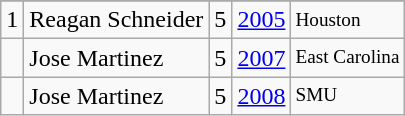<table class="wikitable">
<tr>
</tr>
<tr>
<td>1</td>
<td>Reagan Schneider</td>
<td>5</td>
<td><a href='#'>2005</a></td>
<td style="font-size:80%;">Houston</td>
</tr>
<tr>
<td></td>
<td>Jose Martinez</td>
<td>5</td>
<td><a href='#'>2007</a></td>
<td style="font-size:80%;">East Carolina</td>
</tr>
<tr>
<td></td>
<td>Jose Martinez</td>
<td>5</td>
<td><a href='#'>2008</a></td>
<td style="font-size:80%;">SMU</td>
</tr>
</table>
